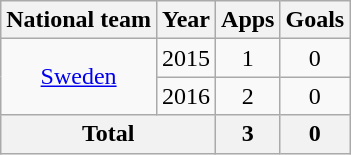<table class="wikitable" style="text-align:center">
<tr>
<th>National team</th>
<th>Year</th>
<th>Apps</th>
<th>Goals</th>
</tr>
<tr>
<td rowspan="2"><a href='#'>Sweden</a></td>
<td>2015</td>
<td>1</td>
<td>0</td>
</tr>
<tr>
<td>2016</td>
<td>2</td>
<td>0</td>
</tr>
<tr>
<th colspan="2">Total</th>
<th>3</th>
<th>0</th>
</tr>
</table>
